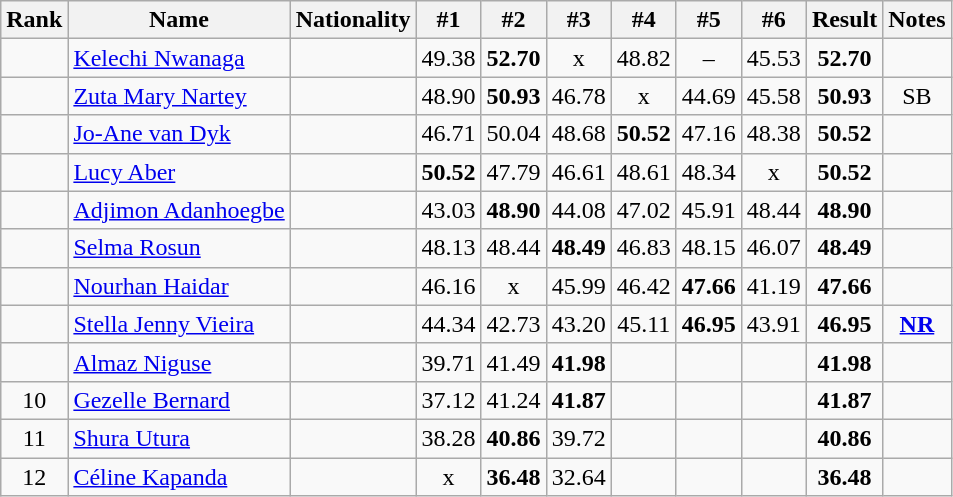<table class="wikitable sortable" style="text-align:center">
<tr>
<th>Rank</th>
<th>Name</th>
<th>Nationality</th>
<th>#1</th>
<th>#2</th>
<th>#3</th>
<th>#4</th>
<th>#5</th>
<th>#6</th>
<th>Result</th>
<th>Notes</th>
</tr>
<tr>
<td></td>
<td align=left><a href='#'>Kelechi Nwanaga</a></td>
<td align=left></td>
<td>49.38</td>
<td><strong>52.70</strong></td>
<td>x</td>
<td>48.82</td>
<td>–</td>
<td>45.53</td>
<td><strong>52.70</strong></td>
<td></td>
</tr>
<tr>
<td></td>
<td align=left><a href='#'>Zuta Mary Nartey</a></td>
<td align=left></td>
<td>48.90</td>
<td><strong>50.93</strong></td>
<td>46.78</td>
<td>x</td>
<td>44.69</td>
<td>45.58</td>
<td><strong>50.93</strong></td>
<td>SB</td>
</tr>
<tr>
<td></td>
<td align=left><a href='#'>Jo-Ane van Dyk</a></td>
<td align=left></td>
<td>46.71</td>
<td>50.04</td>
<td>48.68</td>
<td><strong>50.52</strong></td>
<td>47.16</td>
<td>48.38</td>
<td><strong>50.52</strong></td>
<td></td>
</tr>
<tr>
<td></td>
<td align=left><a href='#'>Lucy Aber</a></td>
<td align=left></td>
<td><strong>50.52</strong></td>
<td>47.79</td>
<td>46.61</td>
<td>48.61</td>
<td>48.34</td>
<td>x</td>
<td><strong>50.52</strong></td>
<td></td>
</tr>
<tr>
<td></td>
<td align=left><a href='#'>Adjimon Adanhoegbe</a></td>
<td align=left></td>
<td>43.03</td>
<td><strong>48.90</strong></td>
<td>44.08</td>
<td>47.02</td>
<td>45.91</td>
<td>48.44</td>
<td><strong>48.90</strong></td>
<td></td>
</tr>
<tr>
<td></td>
<td align=left><a href='#'>Selma Rosun</a></td>
<td align=left></td>
<td>48.13</td>
<td>48.44</td>
<td><strong>48.49</strong></td>
<td>46.83</td>
<td>48.15</td>
<td>46.07</td>
<td><strong>48.49</strong></td>
<td></td>
</tr>
<tr>
<td></td>
<td align=left><a href='#'>Nourhan Haidar</a></td>
<td align=left></td>
<td>46.16</td>
<td>x</td>
<td>45.99</td>
<td>46.42</td>
<td><strong>47.66</strong></td>
<td>41.19</td>
<td><strong>47.66</strong></td>
<td></td>
</tr>
<tr>
<td></td>
<td align=left><a href='#'>Stella Jenny Vieira</a></td>
<td align=left></td>
<td>44.34</td>
<td>42.73</td>
<td>43.20</td>
<td>45.11</td>
<td><strong>46.95</strong></td>
<td>43.91</td>
<td><strong>46.95</strong></td>
<td><strong><a href='#'>NR</a></strong></td>
</tr>
<tr>
<td></td>
<td align=left><a href='#'>Almaz Niguse</a></td>
<td align=left></td>
<td>39.71</td>
<td>41.49</td>
<td><strong>41.98</strong></td>
<td></td>
<td></td>
<td></td>
<td><strong>41.98</strong></td>
<td></td>
</tr>
<tr>
<td>10</td>
<td align=left><a href='#'>Gezelle Bernard</a></td>
<td align=left></td>
<td>37.12</td>
<td>41.24</td>
<td><strong>41.87</strong></td>
<td></td>
<td></td>
<td></td>
<td><strong>41.87</strong></td>
<td></td>
</tr>
<tr>
<td>11</td>
<td align=left><a href='#'>Shura Utura</a></td>
<td align=left></td>
<td>38.28</td>
<td><strong>40.86</strong></td>
<td>39.72</td>
<td></td>
<td></td>
<td></td>
<td><strong>40.86</strong></td>
<td></td>
</tr>
<tr>
<td>12</td>
<td align=left><a href='#'>Céline Kapanda</a></td>
<td align=left></td>
<td>x</td>
<td><strong>36.48</strong></td>
<td>32.64</td>
<td></td>
<td></td>
<td></td>
<td><strong>36.48</strong></td>
<td></td>
</tr>
</table>
